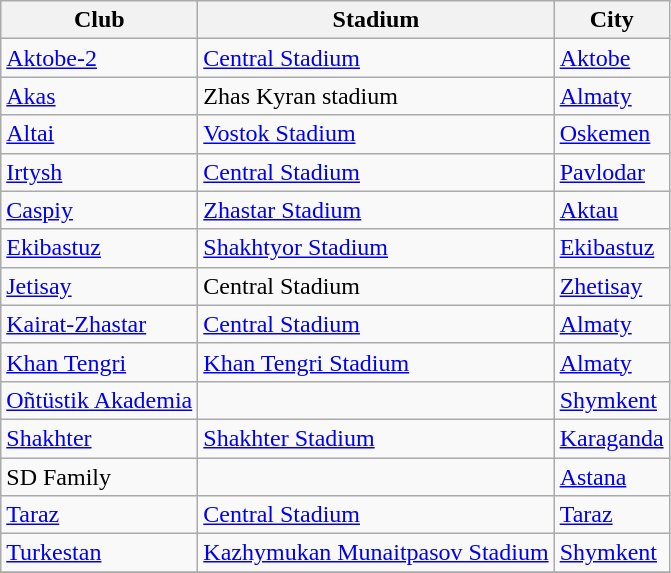<table class="wikitable">
<tr>
<th>Club</th>
<th>Stadium</th>
<th>City</th>
</tr>
<tr>
<td><a href='#'>Aktobe-2</a></td>
<td><a href='#'>Central Stadium</a></td>
<td><a href='#'>Aktobe</a></td>
</tr>
<tr>
<td><a href='#'>Akas</a></td>
<td>Zhas Kyran stadium</td>
<td><a href='#'>Almaty</a></td>
</tr>
<tr>
<td><a href='#'>Altai</a></td>
<td><a href='#'>Vostok Stadium</a></td>
<td><a href='#'>Oskemen</a></td>
</tr>
<tr>
<td><a href='#'>Irtysh</a></td>
<td><a href='#'>Central Stadium</a></td>
<td><a href='#'>Pavlodar</a></td>
</tr>
<tr>
<td><a href='#'>Caspiy</a></td>
<td><a href='#'>Zhastar Stadium</a></td>
<td><a href='#'>Aktau</a></td>
</tr>
<tr>
<td><a href='#'>Ekibastuz</a></td>
<td><a href='#'>Shakhtyor Stadium</a></td>
<td><a href='#'>Ekibastuz</a></td>
</tr>
<tr>
<td><a href='#'>Jetisay</a></td>
<td>Central Stadium</td>
<td><a href='#'>Zhetisay</a></td>
</tr>
<tr>
<td><a href='#'>Kairat-Zhastar</a></td>
<td><a href='#'>Central Stadium</a></td>
<td><a href='#'>Almaty</a></td>
</tr>
<tr>
<td><a href='#'>Khan Tengri</a></td>
<td><a href='#'>Khan Tengri Stadium</a></td>
<td><a href='#'>Almaty</a></td>
</tr>
<tr>
<td><a href='#'>Oñtüstik Akademia</a></td>
<td></td>
<td><a href='#'>Shymkent</a></td>
</tr>
<tr>
<td><a href='#'>Shakhter</a></td>
<td><a href='#'>Shakhter Stadium</a></td>
<td><a href='#'>Karaganda</a></td>
</tr>
<tr>
<td>SD Family</td>
<td></td>
<td><a href='#'>Astana</a></td>
</tr>
<tr>
<td><a href='#'>Taraz</a></td>
<td><a href='#'>Central Stadium</a></td>
<td><a href='#'>Taraz</a></td>
</tr>
<tr>
<td><a href='#'>Turkestan</a></td>
<td><a href='#'>Kazhymukan Munaitpasov Stadium</a></td>
<td><a href='#'>Shymkent</a></td>
</tr>
<tr>
</tr>
</table>
